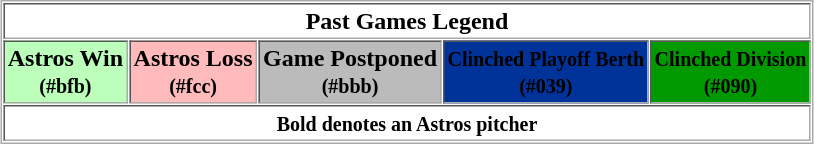<table border="1" cellpadding="2" cellspacing="1" style="margin:auto; border:1px solid #aaa;">
<tr>
<th colspan="5">Past Games Legend</th>
</tr>
<tr>
<th style="background:#bfb;">Astros Win <br><small>(#bfb)</small></th>
<th style="background:#fbb;">Astros Loss <br><small>(#fcc)</small></th>
<th style="background:#bbb;">Game Postponed <br><small>(#bbb)</small></th>
<th style="background:#039;"><strong><small>Clinched Playoff Berth</small></strong> <br><small>(#039)</small></th>
<th style="background:#090;"><small>Clinched Division</small> <br><small>(#090)</small></th>
</tr>
<tr>
<th colspan="5"><small>Bold denotes an Astros pitcher</small></th>
</tr>
</table>
